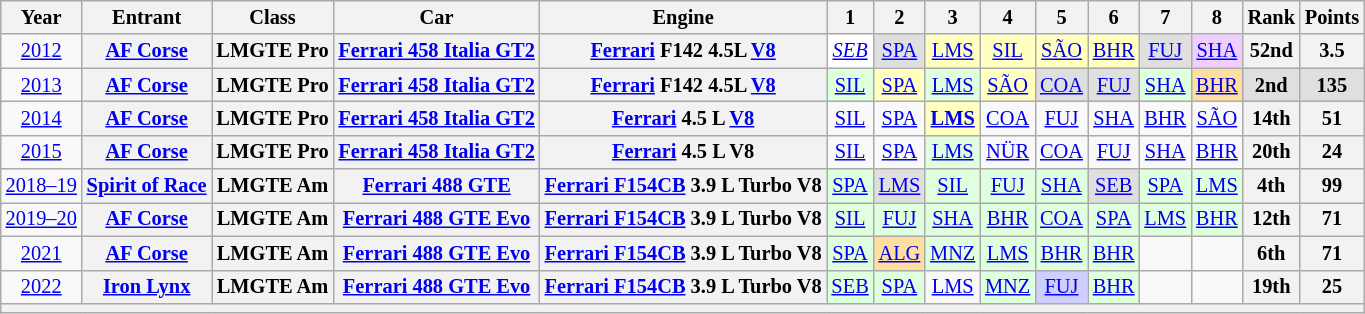<table class="wikitable" style="text-align:center; font-size: 85%">
<tr>
<th>Year</th>
<th>Entrant</th>
<th>Class</th>
<th>Car</th>
<th>Engine</th>
<th>1</th>
<th>2</th>
<th>3</th>
<th>4</th>
<th>5</th>
<th>6</th>
<th>7</th>
<th>8</th>
<th>Rank</th>
<th>Points</th>
</tr>
<tr>
<td><a href='#'>2012</a></td>
<th nowrap><a href='#'>AF Corse</a></th>
<th nowrap>LMGTE Pro</th>
<th nowrap><a href='#'>Ferrari 458 Italia GT2</a></th>
<th nowrap><a href='#'>Ferrari</a> F142 4.5L <a href='#'>V8</a></th>
<td style="background:#FFFFFF"><em><a href='#'>SEB</a></em><br></td>
<td style="background:#dfdfdf;"><a href='#'>SPA</a><br></td>
<td style="background:#ffffbf;"><a href='#'>LMS</a><br></td>
<td style="background:#ffffbf;"><a href='#'>SIL</a><br></td>
<td style="background:#ffffbf;"><a href='#'>SÃO</a><br></td>
<td style="background:#ffffbf;"><a href='#'>BHR</a><br></td>
<td style="background:#dfdfdf;"><a href='#'>FUJ</a><br></td>
<td style="background:#efcfff;"><a href='#'>SHA</a><br></td>
<th>52nd</th>
<th>3.5</th>
</tr>
<tr>
<td><a href='#'>2013</a></td>
<th nowrap><a href='#'>AF Corse</a></th>
<th nowrap>LMGTE Pro</th>
<th nowrap><a href='#'>Ferrari 458 Italia GT2</a></th>
<th nowrap><a href='#'>Ferrari</a> F142 4.5L <a href='#'>V8</a></th>
<td style="background:#dfffdf;"><a href='#'>SIL</a><br></td>
<td style="background:#ffffbf;"><a href='#'>SPA</a><br></td>
<td style="background:#dfffdf;"><a href='#'>LMS</a><br></td>
<td style="background:#ffffbf;"><a href='#'>SÃO</a><br></td>
<td style="background:#dfdfdf;"><a href='#'>COA</a><br></td>
<td style="background:#dfdfdf;"><a href='#'>FUJ</a><br></td>
<td style="background:#dfffdf;"><a href='#'>SHA</a><br></td>
<td style="background:#ffdf9f;"><a href='#'>BHR</a><br></td>
<td style="background:#dfdfdf;"><strong>2nd</strong></td>
<td style="background:#dfdfdf;"><strong>135</strong></td>
</tr>
<tr>
<td><a href='#'>2014</a></td>
<th nowrap><a href='#'>AF Corse</a></th>
<th nowrap>LMGTE Pro</th>
<th nowrap><a href='#'>Ferrari 458 Italia GT2</a></th>
<th nowrap><a href='#'>Ferrari</a> 4.5 L <a href='#'>V8</a></th>
<td><a href='#'>SIL</a></td>
<td><a href='#'>SPA</a></td>
<td style="background:#FFFFBF;"><strong><a href='#'>LMS</a></strong><br></td>
<td><a href='#'>COA</a></td>
<td><a href='#'>FUJ</a></td>
<td><a href='#'>SHA</a></td>
<td><a href='#'>BHR</a></td>
<td><a href='#'>SÃO</a></td>
<th>14th</th>
<th>51</th>
</tr>
<tr>
<td><a href='#'>2015</a></td>
<th nowrap><a href='#'>AF Corse</a></th>
<th nowrap>LMGTE Pro</th>
<th nowrap><a href='#'>Ferrari 458 Italia GT2</a></th>
<th nowrap><a href='#'>Ferrari</a> 4.5 L V8</th>
<td><a href='#'>SIL</a></td>
<td><a href='#'>SPA</a></td>
<td style="background:#DFFFDF;"><a href='#'>LMS</a><br></td>
<td><a href='#'>NÜR</a></td>
<td><a href='#'>COA</a></td>
<td><a href='#'>FUJ</a></td>
<td><a href='#'>SHA</a></td>
<td><a href='#'>BHR</a></td>
<th>20th</th>
<th>24</th>
</tr>
<tr>
<td nowrap><a href='#'>2018–19</a></td>
<th nowrap><a href='#'>Spirit of Race</a></th>
<th nowrap>LMGTE Am</th>
<th nowrap><a href='#'>Ferrari 488 GTE</a></th>
<th nowrap><a href='#'>Ferrari F154CB</a> 3.9 L Turbo V8</th>
<td style="background:#DFFFDF;"><a href='#'>SPA</a><br></td>
<td style="background:#DFDFDF;"><a href='#'>LMS</a><br></td>
<td style="background:#DFFFDF;"><a href='#'>SIL</a><br></td>
<td style="background:#DFFFDF;"><a href='#'>FUJ</a><br></td>
<td style="background:#DFFFDF;"><a href='#'>SHA</a><br></td>
<td style="background:#DFDFDF;"><a href='#'>SEB</a><br></td>
<td style="background:#DFFFDF;"><a href='#'>SPA</a><br></td>
<td style="background:#DFFFDF;"><a href='#'>LMS</a><br></td>
<th>4th</th>
<th>99</th>
</tr>
<tr>
<td nowrap><a href='#'>2019–20</a></td>
<th nowrap><a href='#'>AF Corse</a></th>
<th nowrap>LMGTE Am</th>
<th nowrap><a href='#'>Ferrari 488 GTE Evo</a></th>
<th nowrap><a href='#'>Ferrari F154CB</a> 3.9 L Turbo V8</th>
<td style="background:#DFFFDF;"><a href='#'>SIL</a><br></td>
<td style="background:#DFFFDF;"><a href='#'>FUJ</a><br></td>
<td style="background:#DFFFDF;"><a href='#'>SHA</a><br></td>
<td style="background:#DFFFDF;"><a href='#'>BHR</a><br></td>
<td style="background:#DFFFDF;"><a href='#'>COA</a><br></td>
<td style="background:#DFFFDF;"><a href='#'>SPA</a><br></td>
<td style="background:#DFFFDF;"><a href='#'>LMS</a><br></td>
<td style="background:#DFFFDF;"><a href='#'>BHR</a><br></td>
<th>12th</th>
<th>71</th>
</tr>
<tr>
<td nowrap><a href='#'>2021</a></td>
<th nowrap><a href='#'>AF Corse</a></th>
<th nowrap>LMGTE Am</th>
<th nowrap><a href='#'>Ferrari 488 GTE Evo</a></th>
<th nowrap><a href='#'>Ferrari F154CB</a> 3.9 L Turbo V8</th>
<td style="background:#DFFFDF;"><a href='#'>SPA</a><br></td>
<td style="background:#FFDF9F;"><a href='#'>ALG</a><br></td>
<td style="background:#DFFFDF;"><a href='#'>MNZ</a><br></td>
<td style="background:#DFFFDF;"><a href='#'>LMS</a><br></td>
<td style="background:#DFFFDF;"><a href='#'>BHR</a><br></td>
<td style="background:#DFFFDF;"><a href='#'>BHR</a><br></td>
<td></td>
<td></td>
<th>6th</th>
<th>71</th>
</tr>
<tr>
<td><a href='#'>2022</a></td>
<th nowrap><a href='#'>Iron Lynx</a></th>
<th nowrap>LMGTE Am</th>
<th nowrap><a href='#'>Ferrari 488 GTE Evo</a></th>
<th nowrap><a href='#'>Ferrari F154CB</a> 3.9 L Turbo V8</th>
<td style="background:#DFFFDF;"><a href='#'>SEB</a><br></td>
<td style="background:#DFFFDF;"><a href='#'>SPA</a><br></td>
<td><a href='#'>LMS</a></td>
<td style="background:#DFFFDF;"><a href='#'>MNZ</a><br></td>
<td style="background:#CFCFFF;"><a href='#'>FUJ</a><br></td>
<td style="background:#DFFFDF;"><a href='#'>BHR</a><br></td>
<td></td>
<td></td>
<th>19th</th>
<th>25</th>
</tr>
<tr>
<th colspan="15"></th>
</tr>
</table>
